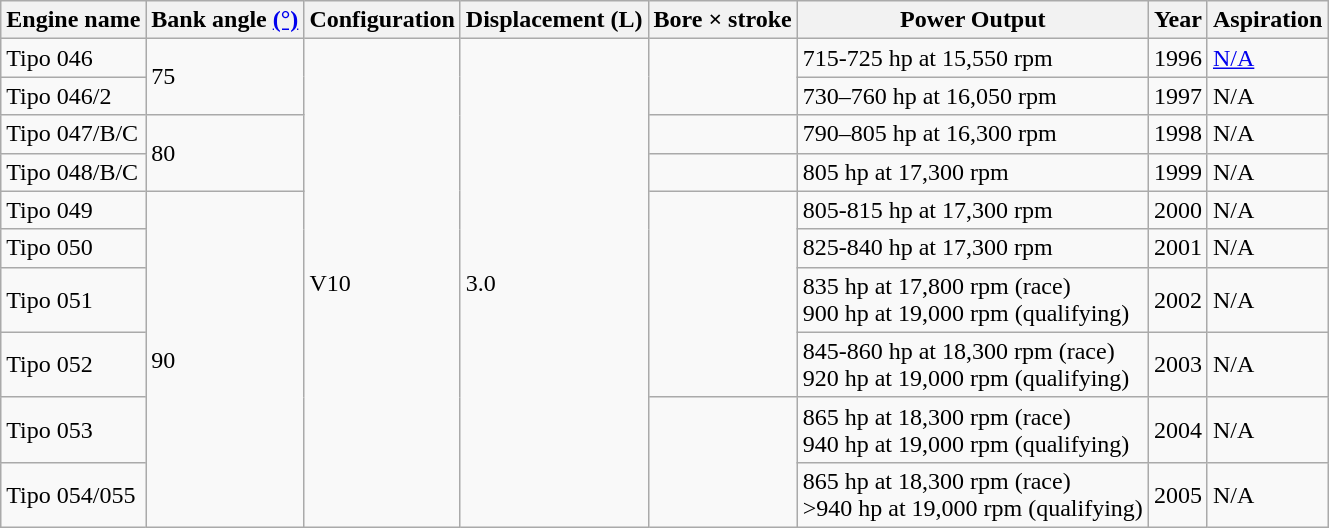<table class="wikitable sortable defaultcenter col1left">
<tr>
<th>Engine name</th>
<th>Bank angle <a href='#'>(°)</a></th>
<th>Configuration</th>
<th>Displacement (L)</th>
<th>Bore × stroke</th>
<th>Power Output</th>
<th>Year</th>
<th>Aspiration</th>
</tr>
<tr>
<td>Tipo 046</td>
<td rowspan="2">75</td>
<td rowspan="10">V10</td>
<td rowspan="10">3.0</td>
<td rowspan="2"></td>
<td>715-725 hp at 15,550 rpm</td>
<td>1996</td>
<td><a href='#'>N/A</a></td>
</tr>
<tr>
<td>Tipo 046/2</td>
<td>730–760 hp at 16,050 rpm</td>
<td>1997</td>
<td>N/A</td>
</tr>
<tr>
<td>Tipo 047/B/C</td>
<td rowspan="2">80</td>
<td></td>
<td>790–805 hp at 16,300 rpm</td>
<td>1998</td>
<td>N/A</td>
</tr>
<tr>
<td>Tipo 048/B/C</td>
<td></td>
<td>805 hp at 17,300 rpm</td>
<td>1999</td>
<td>N/A</td>
</tr>
<tr>
<td>Tipo 049</td>
<td rowspan="6">90</td>
<td rowspan="4"></td>
<td>805-815 hp at 17,300 rpm</td>
<td>2000</td>
<td>N/A</td>
</tr>
<tr>
<td>Tipo 050</td>
<td>825-840 hp at 17,300 rpm</td>
<td>2001</td>
<td>N/A</td>
</tr>
<tr>
<td>Tipo 051</td>
<td>835 hp at 17,800 rpm (race)<br> 900 hp at 19,000 rpm (qualifying)</td>
<td>2002</td>
<td>N/A</td>
</tr>
<tr>
<td>Tipo 052</td>
<td>845-860 hp at 18,300 rpm (race)<br> 920 hp at 19,000 rpm (qualifying)</td>
<td>2003</td>
<td>N/A</td>
</tr>
<tr>
<td>Tipo 053</td>
<td rowspan="2"></td>
<td>865 hp at 18,300 rpm (race)<br> 940 hp at 19,000 rpm (qualifying)</td>
<td>2004</td>
<td>N/A</td>
</tr>
<tr>
<td>Tipo 054/055</td>
<td>865 hp at 18,300 rpm (race)<br> >940 hp at 19,000 rpm (qualifying)</td>
<td>2005</td>
<td>N/A</td>
</tr>
</table>
